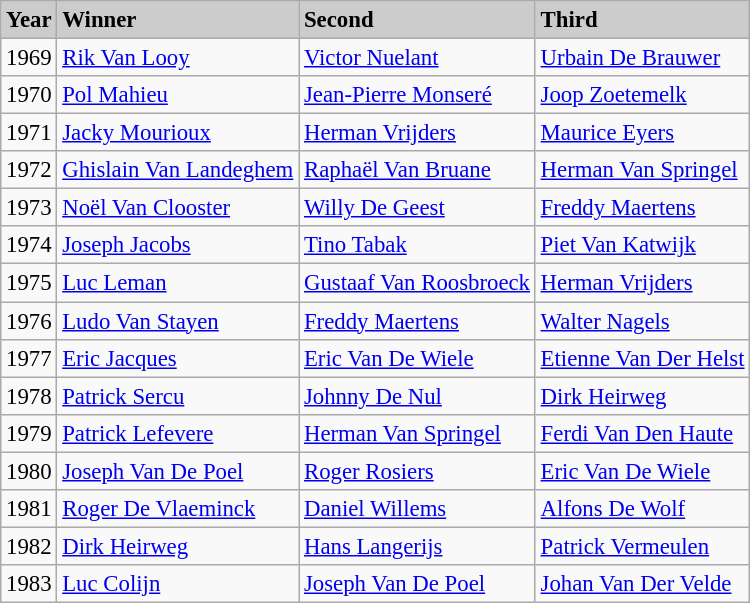<table class="wikitable sortable" style="font-size:95%">
<tr>
<td bgcolor="#CCCCCC"><strong>Year</strong></td>
<td bgcolor="#CCCCCC"><strong>Winner</strong></td>
<td bgcolor="#CCCCCC"><strong>Second</strong></td>
<td bgcolor="#CCCCCC"><strong>Third</strong></td>
</tr>
<tr>
<td>1969</td>
<td> <a href='#'>Rik Van Looy</a></td>
<td> <a href='#'>Victor Nuelant</a></td>
<td> <a href='#'>Urbain De Brauwer</a></td>
</tr>
<tr>
<td>1970</td>
<td> <a href='#'>Pol Mahieu</a></td>
<td> <a href='#'>Jean-Pierre Monseré</a></td>
<td> <a href='#'>Joop Zoetemelk</a></td>
</tr>
<tr>
<td>1971</td>
<td> <a href='#'>Jacky Mourioux</a></td>
<td> <a href='#'>Herman Vrijders</a></td>
<td> <a href='#'>Maurice Eyers</a></td>
</tr>
<tr>
<td>1972</td>
<td> <a href='#'>Ghislain Van Landeghem</a></td>
<td> <a href='#'>Raphaël Van Bruane</a></td>
<td> <a href='#'>Herman Van Springel</a></td>
</tr>
<tr>
<td>1973</td>
<td> <a href='#'>Noël Van Clooster</a></td>
<td> <a href='#'>Willy De Geest</a></td>
<td> <a href='#'>Freddy Maertens</a></td>
</tr>
<tr>
<td>1974</td>
<td> <a href='#'>Joseph Jacobs</a></td>
<td> <a href='#'>Tino Tabak</a></td>
<td> <a href='#'>Piet Van Katwijk</a></td>
</tr>
<tr>
<td>1975</td>
<td> <a href='#'>Luc Leman</a></td>
<td> <a href='#'>Gustaaf Van Roosbroeck</a></td>
<td> <a href='#'>Herman Vrijders</a></td>
</tr>
<tr>
<td>1976</td>
<td> <a href='#'>Ludo Van Stayen</a></td>
<td> <a href='#'>Freddy Maertens</a></td>
<td> <a href='#'>Walter Nagels</a></td>
</tr>
<tr>
<td>1977</td>
<td> <a href='#'>Eric Jacques</a></td>
<td> <a href='#'>Eric Van De Wiele</a></td>
<td> <a href='#'>Etienne Van Der Helst</a></td>
</tr>
<tr>
<td>1978</td>
<td> <a href='#'>Patrick Sercu</a></td>
<td> <a href='#'>Johnny De Nul</a></td>
<td> <a href='#'>Dirk Heirweg</a></td>
</tr>
<tr>
<td>1979</td>
<td> <a href='#'>Patrick Lefevere</a></td>
<td> <a href='#'>Herman Van Springel</a></td>
<td> <a href='#'>Ferdi Van Den Haute</a></td>
</tr>
<tr>
<td>1980</td>
<td> <a href='#'>Joseph Van De Poel</a></td>
<td> <a href='#'>Roger Rosiers</a></td>
<td> <a href='#'>Eric Van De Wiele</a></td>
</tr>
<tr>
<td>1981</td>
<td> <a href='#'>Roger De Vlaeminck</a></td>
<td> <a href='#'>Daniel Willems</a></td>
<td> <a href='#'>Alfons De Wolf</a></td>
</tr>
<tr>
<td>1982</td>
<td> <a href='#'>Dirk Heirweg</a></td>
<td> <a href='#'>Hans Langerijs</a></td>
<td> <a href='#'>Patrick Vermeulen</a></td>
</tr>
<tr>
<td>1983</td>
<td> <a href='#'>Luc Colijn</a></td>
<td> <a href='#'>Joseph Van De Poel</a></td>
<td> <a href='#'>Johan Van Der Velde</a></td>
</tr>
</table>
